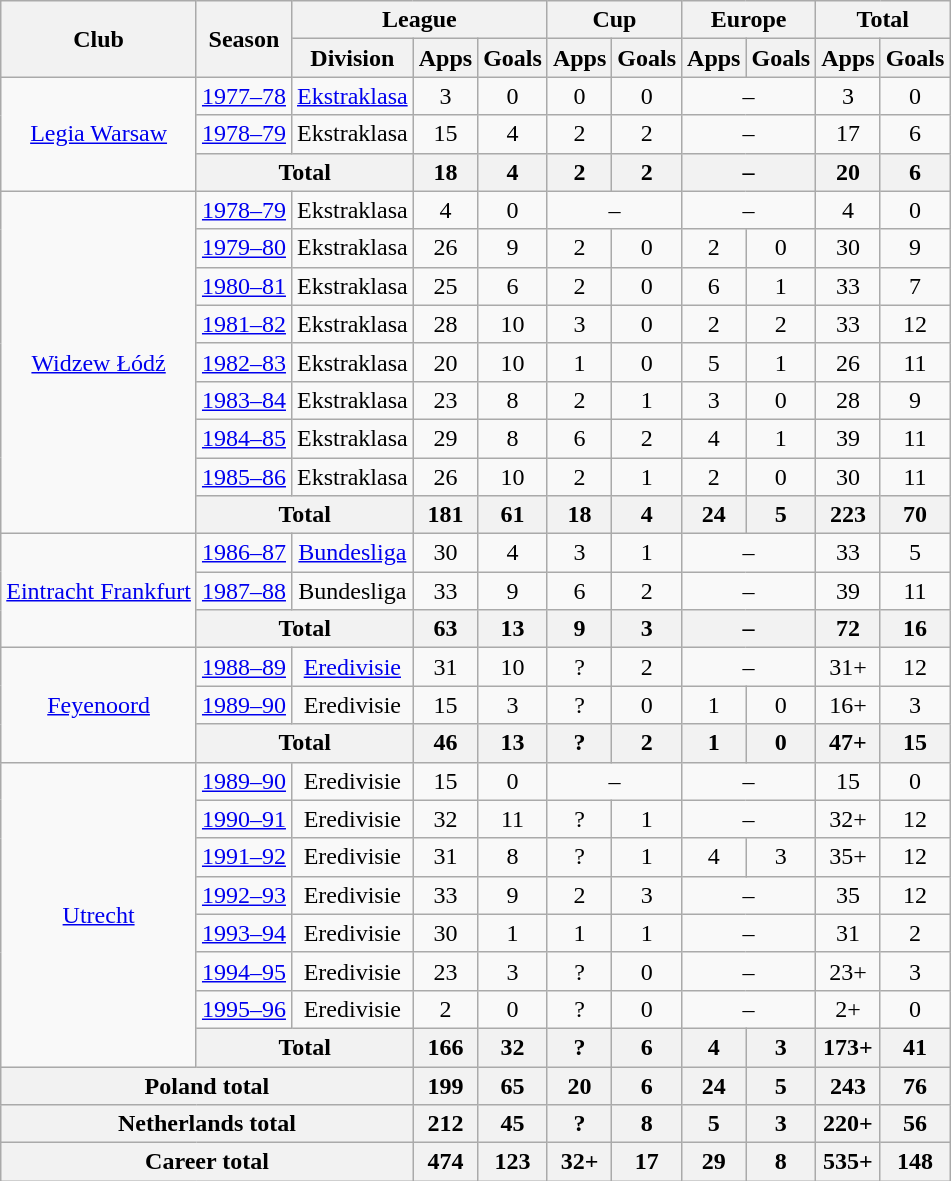<table class="wikitable" style="text-align: center;">
<tr>
<th rowspan="2">Club</th>
<th rowspan="2">Season</th>
<th colspan="3">League</th>
<th colspan="2">Cup</th>
<th colspan="2">Europe</th>
<th colspan="2">Total</th>
</tr>
<tr>
<th>Division</th>
<th>Apps</th>
<th>Goals</th>
<th>Apps</th>
<th>Goals</th>
<th>Apps</th>
<th>Goals</th>
<th>Apps</th>
<th>Goals</th>
</tr>
<tr>
<td rowspan="3"><a href='#'>Legia Warsaw</a></td>
<td><a href='#'>1977–78</a></td>
<td><a href='#'>Ekstraklasa</a></td>
<td>3</td>
<td>0</td>
<td>0</td>
<td>0</td>
<td colspan="2">–</td>
<td>3</td>
<td>0</td>
</tr>
<tr>
<td><a href='#'>1978–79</a></td>
<td>Ekstraklasa</td>
<td>15</td>
<td>4</td>
<td>2</td>
<td>2</td>
<td colspan="2">–</td>
<td>17</td>
<td>6</td>
</tr>
<tr>
<th colspan="2">Total</th>
<th>18</th>
<th>4</th>
<th>2</th>
<th>2</th>
<th colspan="2">–</th>
<th>20</th>
<th>6</th>
</tr>
<tr>
<td rowspan="9"><a href='#'>Widzew Łódź</a></td>
<td><a href='#'>1978–79</a></td>
<td>Ekstraklasa</td>
<td>4</td>
<td>0</td>
<td colspan="2">–</td>
<td colspan="2">–</td>
<td>4</td>
<td>0</td>
</tr>
<tr>
<td><a href='#'>1979–80</a></td>
<td>Ekstraklasa</td>
<td>26</td>
<td>9</td>
<td>2</td>
<td>0</td>
<td>2</td>
<td>0</td>
<td>30</td>
<td>9</td>
</tr>
<tr>
<td><a href='#'>1980–81</a></td>
<td>Ekstraklasa</td>
<td>25</td>
<td>6</td>
<td>2</td>
<td>0</td>
<td>6</td>
<td>1</td>
<td>33</td>
<td>7</td>
</tr>
<tr>
<td><a href='#'>1981–82</a></td>
<td>Ekstraklasa</td>
<td>28</td>
<td>10</td>
<td>3</td>
<td>0</td>
<td>2</td>
<td>2</td>
<td>33</td>
<td>12</td>
</tr>
<tr>
<td><a href='#'>1982–83</a></td>
<td>Ekstraklasa</td>
<td>20</td>
<td>10</td>
<td>1</td>
<td>0</td>
<td>5</td>
<td>1</td>
<td>26</td>
<td>11</td>
</tr>
<tr>
<td><a href='#'>1983–84</a></td>
<td>Ekstraklasa</td>
<td>23</td>
<td>8</td>
<td>2</td>
<td>1</td>
<td>3</td>
<td>0</td>
<td>28</td>
<td>9</td>
</tr>
<tr>
<td><a href='#'>1984–85</a></td>
<td>Ekstraklasa</td>
<td>29</td>
<td>8</td>
<td>6</td>
<td>2</td>
<td>4</td>
<td>1</td>
<td>39</td>
<td>11</td>
</tr>
<tr>
<td><a href='#'>1985–86</a></td>
<td>Ekstraklasa</td>
<td>26</td>
<td>10</td>
<td>2</td>
<td>1</td>
<td>2</td>
<td>0</td>
<td>30</td>
<td>11</td>
</tr>
<tr>
<th colspan="2">Total</th>
<th>181</th>
<th>61</th>
<th>18</th>
<th>4</th>
<th>24</th>
<th>5</th>
<th>223</th>
<th>70</th>
</tr>
<tr>
<td rowspan="3"><a href='#'>Eintracht Frankfurt</a></td>
<td><a href='#'>1986–87</a></td>
<td><a href='#'>Bundesliga</a></td>
<td>30</td>
<td>4</td>
<td>3</td>
<td>1</td>
<td colspan="2">–</td>
<td>33</td>
<td>5</td>
</tr>
<tr>
<td><a href='#'>1987–88</a></td>
<td>Bundesliga</td>
<td>33</td>
<td>9</td>
<td>6</td>
<td>2</td>
<td colspan="2">–</td>
<td>39</td>
<td>11</td>
</tr>
<tr>
<th colspan="2">Total</th>
<th>63</th>
<th>13</th>
<th>9</th>
<th>3</th>
<th colspan="2">–</th>
<th>72</th>
<th>16</th>
</tr>
<tr>
<td rowspan="3"><a href='#'>Feyenoord</a></td>
<td><a href='#'>1988–89</a></td>
<td><a href='#'>Eredivisie</a></td>
<td>31</td>
<td>10</td>
<td>?</td>
<td>2</td>
<td colspan="2">–</td>
<td>31+</td>
<td>12</td>
</tr>
<tr>
<td><a href='#'>1989–90</a></td>
<td>Eredivisie</td>
<td>15</td>
<td>3</td>
<td>?</td>
<td>0</td>
<td>1</td>
<td>0</td>
<td>16+</td>
<td>3</td>
</tr>
<tr>
<th colspan="2">Total</th>
<th>46</th>
<th>13</th>
<th>?</th>
<th>2</th>
<th>1</th>
<th>0</th>
<th>47+</th>
<th>15</th>
</tr>
<tr>
<td rowspan="8"><a href='#'>Utrecht</a></td>
<td><a href='#'>1989–90</a></td>
<td>Eredivisie</td>
<td>15</td>
<td>0</td>
<td colspan="2">–</td>
<td colspan="2">–</td>
<td>15</td>
<td>0</td>
</tr>
<tr>
<td><a href='#'>1990–91</a></td>
<td>Eredivisie</td>
<td>32</td>
<td>11</td>
<td>?</td>
<td>1</td>
<td colspan="2">–</td>
<td>32+</td>
<td>12</td>
</tr>
<tr>
<td><a href='#'>1991–92</a></td>
<td>Eredivisie</td>
<td>31</td>
<td>8</td>
<td>?</td>
<td>1</td>
<td>4</td>
<td>3</td>
<td>35+</td>
<td>12</td>
</tr>
<tr>
<td><a href='#'>1992–93</a></td>
<td>Eredivisie</td>
<td>33</td>
<td>9</td>
<td>2</td>
<td>3</td>
<td colspan="2">–</td>
<td>35</td>
<td>12</td>
</tr>
<tr>
<td><a href='#'>1993–94</a></td>
<td>Eredivisie</td>
<td>30</td>
<td>1</td>
<td>1</td>
<td>1</td>
<td colspan="2">–</td>
<td>31</td>
<td>2</td>
</tr>
<tr>
<td><a href='#'>1994–95</a></td>
<td>Eredivisie</td>
<td>23</td>
<td>3</td>
<td>?</td>
<td>0</td>
<td colspan="2">–</td>
<td>23+</td>
<td>3</td>
</tr>
<tr>
<td><a href='#'>1995–96</a></td>
<td>Eredivisie</td>
<td>2</td>
<td>0</td>
<td>?</td>
<td>0</td>
<td colspan="2">–</td>
<td>2+</td>
<td>0</td>
</tr>
<tr>
<th colspan="2">Total</th>
<th>166</th>
<th>32</th>
<th>?</th>
<th>6</th>
<th>4</th>
<th>3</th>
<th>173+</th>
<th>41</th>
</tr>
<tr>
<th colspan="3">Poland total</th>
<th>199</th>
<th>65</th>
<th>20</th>
<th>6</th>
<th>24</th>
<th>5</th>
<th>243</th>
<th>76</th>
</tr>
<tr>
<th colspan="3">Netherlands total</th>
<th>212</th>
<th>45</th>
<th>?</th>
<th>8</th>
<th>5</th>
<th>3</th>
<th>220+</th>
<th>56</th>
</tr>
<tr>
<th colspan="3">Career total</th>
<th>474</th>
<th>123</th>
<th>32+</th>
<th>17</th>
<th>29</th>
<th>8</th>
<th>535+</th>
<th>148</th>
</tr>
</table>
